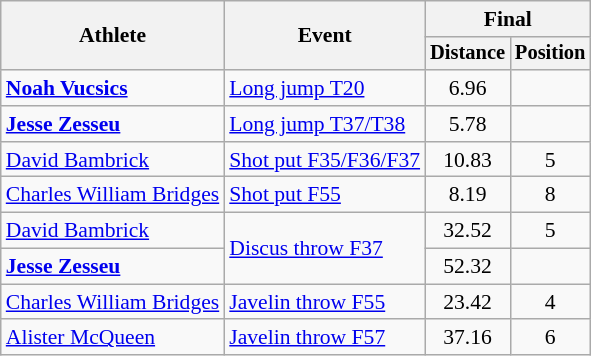<table class=wikitable style="font-size:90%">
<tr>
<th rowspan="2">Athlete</th>
<th rowspan="2">Event</th>
<th colspan="2">Final</th>
</tr>
<tr style="font-size:95%">
<th>Distance</th>
<th>Position</th>
</tr>
<tr align=center>
<td align=left><strong><a href='#'>Noah Vucsics</a></strong></td>
<td align=left><a href='#'>Long jump T20</a></td>
<td>6.96</td>
<td></td>
</tr>
<tr align=center>
<td align=left><strong><a href='#'>Jesse Zesseu</a></strong></td>
<td align=left><a href='#'>Long jump T37/T38</a></td>
<td>5.78</td>
<td></td>
</tr>
<tr align=center>
<td align=left><a href='#'>David Bambrick</a></td>
<td align=left><a href='#'>Shot put F35/F36/F37</a></td>
<td>10.83</td>
<td>5</td>
</tr>
<tr align=center>
<td align=left><a href='#'>Charles William Bridges</a></td>
<td align=left><a href='#'>Shot put F55</a></td>
<td>8.19</td>
<td>8</td>
</tr>
<tr align=center>
<td align=left><a href='#'>David Bambrick</a></td>
<td align=left rowspan=2><a href='#'>Discus throw F37</a></td>
<td>32.52</td>
<td>5</td>
</tr>
<tr align=center>
<td align=left><strong><a href='#'>Jesse Zesseu</a></strong></td>
<td>52.32</td>
<td></td>
</tr>
<tr align=center>
<td align=left><a href='#'>Charles William Bridges</a></td>
<td align=left><a href='#'>Javelin throw F55</a></td>
<td>23.42</td>
<td>4</td>
</tr>
<tr align=center>
<td align=left><a href='#'>Alister McQueen</a></td>
<td align=left><a href='#'>Javelin throw F57</a></td>
<td>37.16</td>
<td>6</td>
</tr>
</table>
